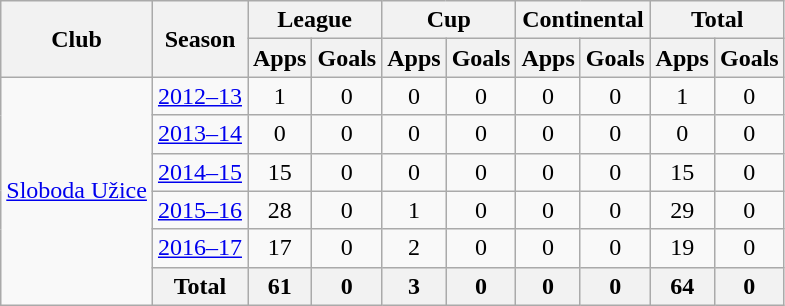<table class="wikitable" style="text-align:center">
<tr>
<th rowspan="2">Club</th>
<th rowspan="2">Season</th>
<th colspan="2">League</th>
<th colspan="2">Cup</th>
<th colspan="2">Continental</th>
<th colspan="2">Total</th>
</tr>
<tr>
<th>Apps</th>
<th>Goals</th>
<th>Apps</th>
<th>Goals</th>
<th>Apps</th>
<th>Goals</th>
<th>Apps</th>
<th>Goals</th>
</tr>
<tr>
<td rowspan="6"><a href='#'>Sloboda Užice</a></td>
<td><a href='#'>2012–13</a></td>
<td>1</td>
<td>0</td>
<td>0</td>
<td>0</td>
<td>0</td>
<td>0</td>
<td>1</td>
<td>0</td>
</tr>
<tr>
<td><a href='#'>2013–14</a></td>
<td>0</td>
<td>0</td>
<td>0</td>
<td>0</td>
<td>0</td>
<td>0</td>
<td>0</td>
<td>0</td>
</tr>
<tr>
<td><a href='#'>2014–15</a></td>
<td>15</td>
<td>0</td>
<td>0</td>
<td>0</td>
<td>0</td>
<td>0</td>
<td>15</td>
<td>0</td>
</tr>
<tr>
<td><a href='#'>2015–16</a></td>
<td>28</td>
<td>0</td>
<td>1</td>
<td>0</td>
<td>0</td>
<td>0</td>
<td>29</td>
<td>0</td>
</tr>
<tr>
<td><a href='#'>2016–17</a></td>
<td>17</td>
<td>0</td>
<td>2</td>
<td>0</td>
<td>0</td>
<td>0</td>
<td>19</td>
<td>0</td>
</tr>
<tr>
<th>Total</th>
<th>61</th>
<th>0</th>
<th>3</th>
<th>0</th>
<th>0</th>
<th>0</th>
<th>64</th>
<th>0</th>
</tr>
</table>
